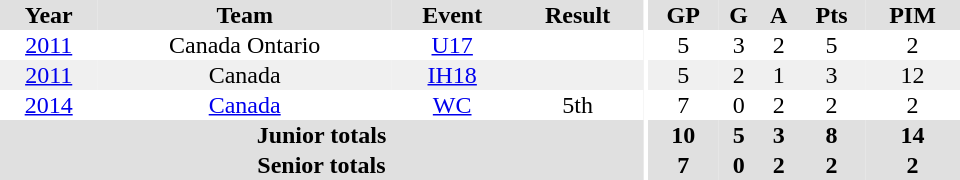<table border="0" cellpadding="1" cellspacing="0" ID="Table3" style="text-align:center; width:40em;">
<tr bgcolor="#e0e0e0">
<th>Year</th>
<th>Team</th>
<th>Event</th>
<th>Result</th>
<th rowspan="99" bgcolor="#ffffff"></th>
<th>GP</th>
<th>G</th>
<th>A</th>
<th>Pts</th>
<th>PIM</th>
</tr>
<tr>
<td><a href='#'>2011</a></td>
<td>Canada Ontario</td>
<td><a href='#'>U17</a></td>
<td></td>
<td>5</td>
<td>3</td>
<td>2</td>
<td>5</td>
<td>2</td>
</tr>
<tr bgcolor="#f0f0f0">
<td><a href='#'>2011</a></td>
<td>Canada</td>
<td><a href='#'>IH18</a></td>
<td></td>
<td>5</td>
<td>2</td>
<td>1</td>
<td>3</td>
<td>12</td>
</tr>
<tr>
<td><a href='#'>2014</a></td>
<td><a href='#'>Canada</a></td>
<td><a href='#'>WC</a></td>
<td>5th</td>
<td>7</td>
<td>0</td>
<td>2</td>
<td>2</td>
<td>2</td>
</tr>
<tr bgcolor="#e0e0e0">
<th colspan="4">Junior totals</th>
<th>10</th>
<th>5</th>
<th>3</th>
<th>8</th>
<th>14</th>
</tr>
<tr bgcolor="#e0e0e0">
<th colspan="4">Senior totals</th>
<th>7</th>
<th>0</th>
<th>2</th>
<th>2</th>
<th>2</th>
</tr>
</table>
